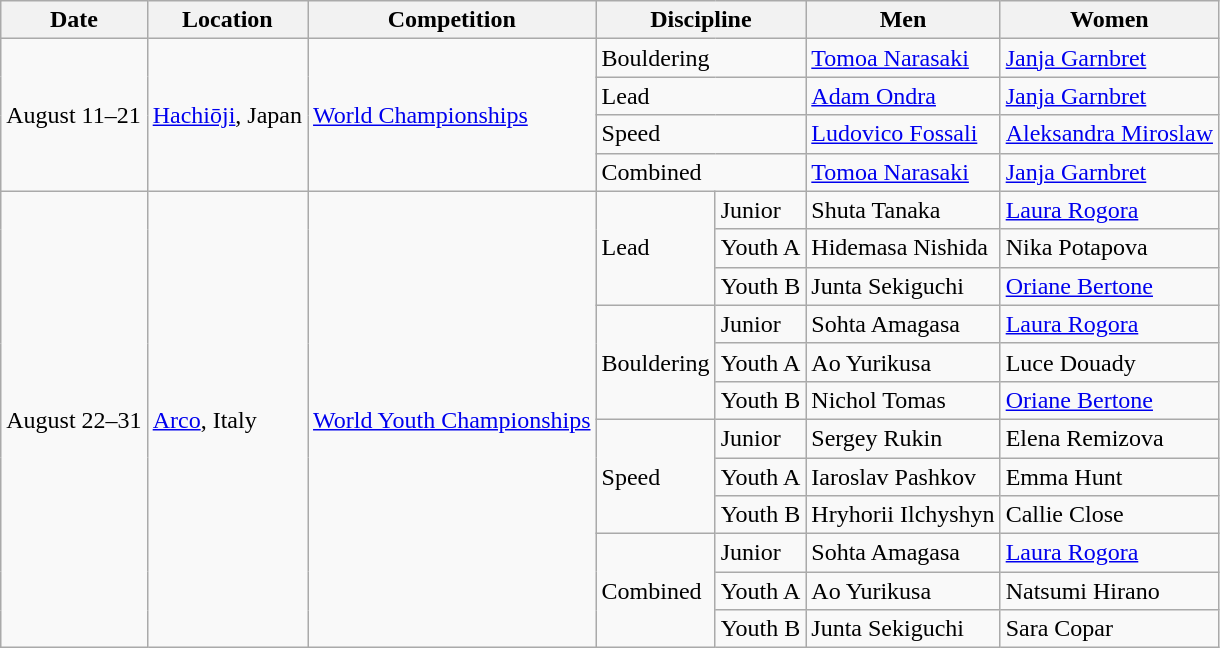<table class="wikitable">
<tr>
<th>Date</th>
<th>Location</th>
<th>Competition</th>
<th colspan="2">Discipline</th>
<th>Men</th>
<th>Women</th>
</tr>
<tr>
<td rowspan="4">August 11–21</td>
<td rowspan="4"> <a href='#'>Hachiōji</a>, Japan</td>
<td rowspan="4"><a href='#'>World Championships</a></td>
<td colspan="2">Bouldering</td>
<td> <a href='#'>Tomoa Narasaki</a></td>
<td> <a href='#'>Janja Garnbret</a></td>
</tr>
<tr>
<td colspan="2">Lead</td>
<td> <a href='#'>Adam Ondra</a></td>
<td> <a href='#'>Janja Garnbret</a></td>
</tr>
<tr>
<td colspan="2">Speed</td>
<td> <a href='#'>Ludovico Fossali</a></td>
<td> <a href='#'>Aleksandra Miroslaw</a></td>
</tr>
<tr>
<td colspan="2">Combined</td>
<td> <a href='#'>Tomoa Narasaki</a></td>
<td> <a href='#'>Janja Garnbret</a></td>
</tr>
<tr>
<td rowspan="12">August 22–31</td>
<td rowspan="12"> <a href='#'>Arco</a>, Italy</td>
<td rowspan="12"><a href='#'>World Youth Championships</a></td>
<td rowspan="3">Lead</td>
<td>Junior</td>
<td> Shuta Tanaka</td>
<td> <a href='#'>Laura Rogora</a></td>
</tr>
<tr>
<td>Youth A</td>
<td> Hidemasa Nishida</td>
<td> Nika Potapova</td>
</tr>
<tr>
<td>Youth B</td>
<td> Junta Sekiguchi</td>
<td> <a href='#'>Oriane Bertone</a></td>
</tr>
<tr>
<td rowspan="3">Bouldering</td>
<td>Junior</td>
<td> Sohta Amagasa</td>
<td> <a href='#'>Laura Rogora</a></td>
</tr>
<tr>
<td>Youth A</td>
<td> Ao Yurikusa</td>
<td> Luce Douady</td>
</tr>
<tr>
<td>Youth B</td>
<td> Nichol Tomas</td>
<td> <a href='#'>Oriane Bertone</a></td>
</tr>
<tr>
<td rowspan="3">Speed</td>
<td>Junior</td>
<td> Sergey Rukin</td>
<td> Elena Remizova</td>
</tr>
<tr>
<td>Youth A</td>
<td> Iaroslav Pashkov</td>
<td> Emma Hunt</td>
</tr>
<tr>
<td>Youth B</td>
<td> Hryhorii Ilchyshyn</td>
<td> Callie Close</td>
</tr>
<tr>
<td rowspan="3">Combined</td>
<td>Junior</td>
<td> Sohta Amagasa</td>
<td> <a href='#'>Laura Rogora</a></td>
</tr>
<tr>
<td>Youth A</td>
<td> Ao Yurikusa</td>
<td> Natsumi Hirano</td>
</tr>
<tr>
<td>Youth B</td>
<td> Junta Sekiguchi</td>
<td> Sara Copar</td>
</tr>
</table>
